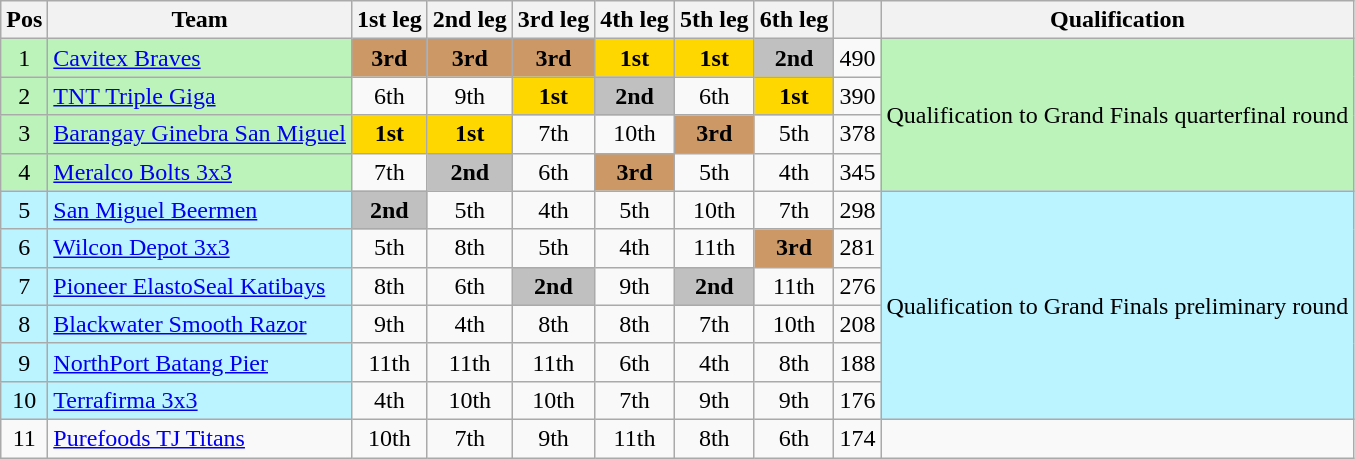<table class="wikitable" style="text-align:center">
<tr>
<th>Pos</th>
<th>Team</th>
<th>1st leg</th>
<th>2nd leg</th>
<th>3rd leg</th>
<th>4th leg</th>
<th>5th leg</th>
<th>6th leg</th>
<th></th>
<th>Qualification</th>
</tr>
<tr>
<td bgcolor=#bbf3bb>1</td>
<td bgcolor=#bbf3bb align=left><a href='#'>Cavitex Braves</a></td>
<td bgcolor=#cc9966><strong>3rd</strong></td>
<td bgcolor=#cc9966><strong>3rd</strong></td>
<td bgcolor=#cc9966><strong>3rd</strong></td>
<td bgcolor=gold><strong>1st</strong></td>
<td bgcolor=gold><strong>1st</strong></td>
<td bgcolor=silver><strong>2nd</strong></td>
<td>490</td>
<td bgcolor=#bbf3bb rowspan=4>Qualification to Grand Finals quarterfinal round</td>
</tr>
<tr>
<td bgcolor=#bbf3bb>2</td>
<td bgcolor=#bbf3bb align=left><a href='#'>TNT Triple Giga</a></td>
<td>6th</td>
<td>9th</td>
<td bgcolor=gold><strong>1st</strong></td>
<td bgcolor=silver><strong>2nd</strong></td>
<td>6th</td>
<td bgcolor=gold><strong>1st</strong></td>
<td>390</td>
</tr>
<tr>
<td bgcolor=#bbf3bb>3</td>
<td bgcolor=#bbf3bb align=left><a href='#'>Barangay Ginebra San Miguel</a></td>
<td bgcolor=gold><strong>1st</strong></td>
<td bgcolor=gold><strong>1st</strong></td>
<td>7th</td>
<td>10th</td>
<td bgcolor=#cc9966><strong>3rd</strong></td>
<td>5th</td>
<td>378</td>
</tr>
<tr>
<td bgcolor=#bbf3bb>4</td>
<td bgcolor=#bbf3bb align=left><a href='#'>Meralco Bolts 3x3</a></td>
<td>7th</td>
<td bgcolor=silver><strong>2nd</strong></td>
<td>6th</td>
<td bgcolor=#cc9966><strong>3rd</strong></td>
<td>5th</td>
<td>4th</td>
<td>345</td>
</tr>
<tr>
<td bgcolor=#bbf3ff>5</td>
<td bgcolor=#bbf3ff align=left><a href='#'>San Miguel Beermen</a></td>
<td bgcolor=silver><strong>2nd</strong></td>
<td>5th</td>
<td>4th</td>
<td>5th</td>
<td>10th</td>
<td>7th</td>
<td>298</td>
<td bgcolor=#bbf3ff rowspan=6>Qualification to Grand Finals preliminary round</td>
</tr>
<tr>
<td bgcolor=#bbf3ff>6</td>
<td bgcolor=#bbf3ff align=left><a href='#'>Wilcon Depot 3x3</a></td>
<td>5th</td>
<td>8th</td>
<td>5th</td>
<td>4th</td>
<td>11th</td>
<td bgcolor=#cc9966><strong>3rd</strong></td>
<td>281</td>
</tr>
<tr>
<td bgcolor=#bbf3ff>7</td>
<td bgcolor=#bbf3ff align=left><a href='#'>Pioneer ElastoSeal Katibays</a></td>
<td>8th</td>
<td>6th</td>
<td bgcolor=silver><strong>2nd</strong></td>
<td>9th</td>
<td bgcolor=silver><strong>2nd</strong></td>
<td>11th</td>
<td>276</td>
</tr>
<tr>
<td bgcolor=#bbf3ff>8</td>
<td bgcolor=#bbf3ff align=left><a href='#'>Blackwater Smooth Razor</a></td>
<td>9th</td>
<td>4th</td>
<td>8th</td>
<td>8th</td>
<td>7th</td>
<td>10th</td>
<td>208</td>
</tr>
<tr>
<td bgcolor=#bbf3ff>9</td>
<td bgcolor=#bbf3ff align=left><a href='#'>NorthPort Batang Pier</a></td>
<td>11th</td>
<td>11th</td>
<td>11th</td>
<td>6th</td>
<td>4th</td>
<td>8th</td>
<td>188</td>
</tr>
<tr>
<td bgcolor=#bbf3ff>10</td>
<td bgcolor=#bbf3ff align=left><a href='#'>Terrafirma 3x3</a></td>
<td>4th</td>
<td>10th</td>
<td>10th</td>
<td>7th</td>
<td>9th</td>
<td>9th</td>
<td>176</td>
</tr>
<tr>
<td>11</td>
<td align=left><a href='#'>Purefoods TJ Titans</a></td>
<td>10th</td>
<td>7th</td>
<td>9th</td>
<td>11th</td>
<td>8th</td>
<td>6th</td>
<td>174</td>
</tr>
</table>
